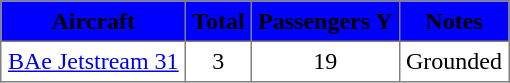<table class="toccolours" border="1" cellpadding="4" style="margin:1em auto; border-collapse:collapse">
<tr bgcolor=blue>
<th><span>Aircraft</span></th>
<th><span>Total</span></th>
<th><span>Passengers <abbr>Y</abbr></span></th>
<th><span>Notes</span></th>
</tr>
<tr>
<td><a href='#'>BAe Jetstream 31</a></td>
<td style="text-align:center;">3</td>
<td style="text-align:center;">19</td>
<td>Grounded</td>
</tr>
</table>
